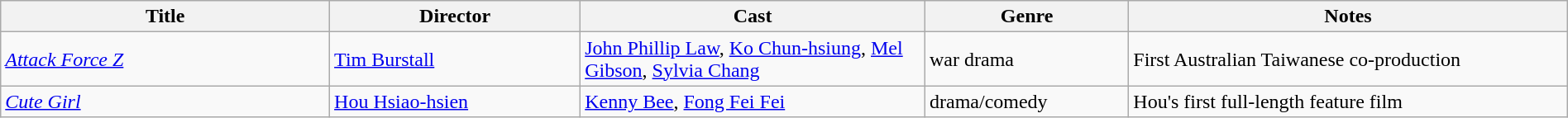<table class="wikitable" width= "100%">
<tr>
<th width=21%>Title</th>
<th width=16%>Director</th>
<th width=22%>Cast</th>
<th width=13%>Genre</th>
<th width=28%>Notes</th>
</tr>
<tr>
<td><em><a href='#'>Attack Force Z</a></em></td>
<td><a href='#'>Tim Burstall</a></td>
<td><a href='#'>John Phillip Law</a>, <a href='#'>Ko Chun-hsiung</a>, <a href='#'>Mel Gibson</a>, <a href='#'>Sylvia Chang</a></td>
<td>war drama</td>
<td>First Australian Taiwanese co-production</td>
</tr>
<tr>
<td><em><a href='#'>Cute Girl</a></em></td>
<td><a href='#'>Hou Hsiao-hsien</a></td>
<td><a href='#'>Kenny Bee</a>, <a href='#'>Fong Fei Fei</a></td>
<td>drama/comedy</td>
<td>Hou's first full-length feature film</td>
</tr>
</table>
